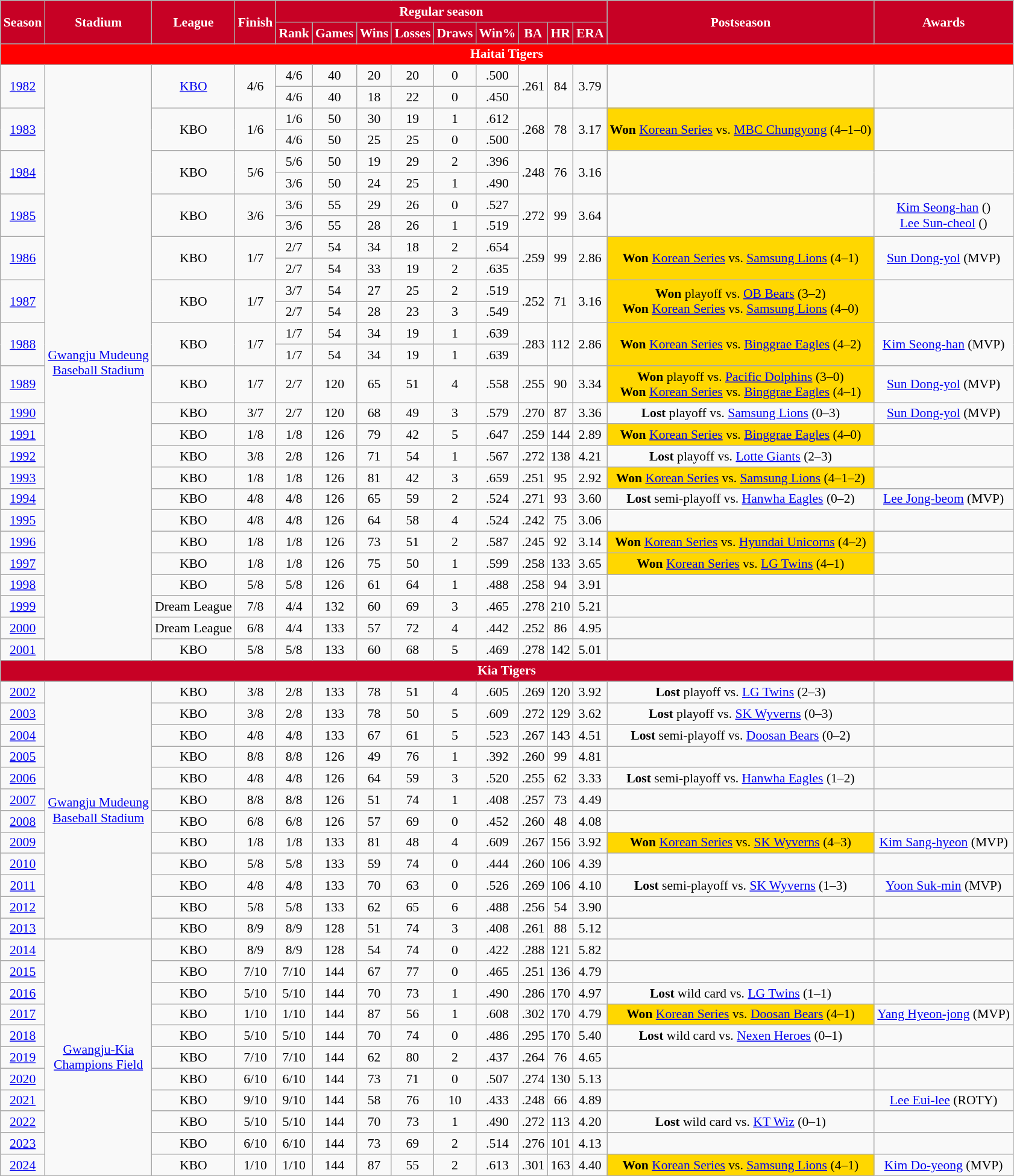<table class="wikitable" style="text-align:center; font-size:90%;">
<tr>
<th style="background:#c70125;color:white;" rowspan="2">Season</th>
<th style="background:#c70125;color:white;" rowspan="2">Stadium</th>
<th style="background:#c70125;color:white;" rowspan="2">League</th>
<th style="background:#c70125;color:white;" rowspan="2">Finish</th>
<th style="background:#c70125;color:white;" colspan="9">Regular season</th>
<th style="background:#c70125;color:white;" rowspan="2">Postseason</th>
<th style="background:#c70125;color:white;" rowspan="2">Awards</th>
</tr>
<tr>
<th style="background:#c70125;color:white;">Rank</th>
<th style="background:#c70125;color:white;">Games</th>
<th style="background:#c70125;color:white;">Wins</th>
<th style="background:#c70125;color:white;">Losses</th>
<th style="background:#c70125;color:white;">Draws</th>
<th style="background:#c70125;color:white;">Win%</th>
<th style="background:#c70125;color:white;">BA</th>
<th style="background:#c70125;color:white;">HR</th>
<th style="background:#c70125;color:white;">ERA</th>
</tr>
<tr>
<td colspan="15" style="background:red; color:white"><strong>Haitai Tigers</strong></td>
</tr>
<tr>
<td rowspan="2"><a href='#'>1982</a></td>
<td rowspan="27"><a href='#'>Gwangju Mudeung<br>Baseball Stadium</a></td>
<td rowspan="2"><a href='#'>KBO</a></td>
<td rowspan="2">4/6</td>
<td>4/6</td>
<td>40</td>
<td>20</td>
<td>20</td>
<td>0</td>
<td>.500</td>
<td rowspan="2">.261</td>
<td rowspan="2">84</td>
<td rowspan="2">3.79</td>
<td rowspan="2"></td>
<td rowspan="2"></td>
</tr>
<tr>
<td>4/6</td>
<td>40</td>
<td>18</td>
<td>22</td>
<td>0</td>
<td>.450</td>
</tr>
<tr>
<td rowspan="2"><a href='#'>1983</a></td>
<td rowspan="2">KBO</td>
<td rowspan="2">1/6</td>
<td>1/6</td>
<td>50</td>
<td>30</td>
<td>19</td>
<td>1</td>
<td>.612</td>
<td rowspan="2">.268</td>
<td rowspan="2">78</td>
<td rowspan="2">3.17</td>
<td rowspan="2" bgcolor="gold"><strong>Won</strong> <a href='#'>Korean Series</a> vs. <a href='#'>MBC Chungyong</a> (4–1–0)</td>
<td rowspan="2"></td>
</tr>
<tr>
<td>4/6</td>
<td>50</td>
<td>25</td>
<td>25</td>
<td>0</td>
<td>.500</td>
</tr>
<tr>
<td rowspan="2"><a href='#'>1984</a></td>
<td rowspan="2">KBO</td>
<td rowspan="2">5/6</td>
<td>5/6</td>
<td>50</td>
<td>19</td>
<td>29</td>
<td>2</td>
<td>.396</td>
<td rowspan="2">.248</td>
<td rowspan="2">76</td>
<td rowspan="2">3.16</td>
<td rowspan="2"></td>
<td rowspan="2"></td>
</tr>
<tr>
<td>3/6</td>
<td>50</td>
<td>24</td>
<td>25</td>
<td>1</td>
<td>.490</td>
</tr>
<tr>
<td rowspan="2"><a href='#'>1985</a></td>
<td rowspan="2">KBO</td>
<td rowspan="2">3/6</td>
<td>3/6</td>
<td>55</td>
<td>29</td>
<td>26</td>
<td>0</td>
<td>.527</td>
<td rowspan="2">.272</td>
<td rowspan="2">99</td>
<td rowspan="2">3.64</td>
<td rowspan="2"></td>
<td rowspan="2"><a href='#'>Kim Seong-han</a> () <br> <a href='#'>Lee Sun-cheol</a> ()</td>
</tr>
<tr>
<td>3/6</td>
<td>55</td>
<td>28</td>
<td>26</td>
<td>1</td>
<td>.519</td>
</tr>
<tr>
<td rowspan="2"><a href='#'>1986</a></td>
<td rowspan="2">KBO</td>
<td rowspan="2">1/7</td>
<td>2/7</td>
<td>54</td>
<td>34</td>
<td>18</td>
<td>2</td>
<td>.654</td>
<td rowspan="2">.259</td>
<td rowspan="2">99</td>
<td rowspan="2">2.86</td>
<td rowspan="2" bgcolor="gold"><strong>Won</strong> <a href='#'>Korean Series</a> vs. <a href='#'>Samsung Lions</a> (4–1)</td>
<td rowspan="2"><a href='#'>Sun Dong-yol</a> (MVP)</td>
</tr>
<tr>
<td>2/7</td>
<td>54</td>
<td>33</td>
<td>19</td>
<td>2</td>
<td>.635</td>
</tr>
<tr>
<td rowspan="2"><a href='#'>1987</a></td>
<td rowspan="2">KBO</td>
<td rowspan="2">1/7</td>
<td>3/7</td>
<td>54</td>
<td>27</td>
<td>25</td>
<td>2</td>
<td>.519</td>
<td rowspan="2">.252</td>
<td rowspan="2">71</td>
<td rowspan="2">3.16</td>
<td rowspan="2" bgcolor="gold"><strong>Won</strong> playoff vs. <a href='#'>OB Bears</a> (3–2) <br> <strong>Won</strong> <a href='#'>Korean Series</a> vs. <a href='#'>Samsung Lions</a> (4–0)</td>
<td rowspan="2"></td>
</tr>
<tr>
<td>2/7</td>
<td>54</td>
<td>28</td>
<td>23</td>
<td>3</td>
<td>.549</td>
</tr>
<tr>
<td rowspan="2"><a href='#'>1988</a></td>
<td rowspan="2">KBO</td>
<td rowspan="2">1/7</td>
<td>1/7</td>
<td>54</td>
<td>34</td>
<td>19</td>
<td>1</td>
<td>.639</td>
<td rowspan="2">.283</td>
<td rowspan="2">112</td>
<td rowspan="2">2.86</td>
<td rowspan="2" bgcolor="gold"><strong>Won</strong> <a href='#'>Korean Series</a> vs. <a href='#'>Binggrae Eagles</a> (4–2)</td>
<td rowspan="2"><a href='#'>Kim Seong-han</a> (MVP)</td>
</tr>
<tr>
<td>1/7</td>
<td>54</td>
<td>34</td>
<td>19</td>
<td>1</td>
<td>.639</td>
</tr>
<tr>
<td><a href='#'>1989</a></td>
<td>KBO</td>
<td>1/7</td>
<td>2/7</td>
<td>120</td>
<td>65</td>
<td>51</td>
<td>4</td>
<td>.558</td>
<td>.255</td>
<td>90</td>
<td>3.34</td>
<td bgcolor="gold"><strong>Won</strong> playoff vs. <a href='#'>Pacific Dolphins</a> (3–0) <br> <strong>Won</strong> <a href='#'>Korean Series</a> vs. <a href='#'>Binggrae Eagles</a> (4–1)</td>
<td><a href='#'>Sun Dong-yol</a> (MVP)</td>
</tr>
<tr>
<td><a href='#'>1990</a></td>
<td>KBO</td>
<td>3/7</td>
<td>2/7</td>
<td>120</td>
<td>68</td>
<td>49</td>
<td>3</td>
<td>.579</td>
<td>.270</td>
<td>87</td>
<td>3.36</td>
<td><strong>Lost</strong> playoff vs. <a href='#'>Samsung Lions</a> (0–3)</td>
<td><a href='#'>Sun Dong-yol</a> (MVP)</td>
</tr>
<tr>
<td><a href='#'>1991</a></td>
<td>KBO</td>
<td>1/8</td>
<td>1/8</td>
<td>126</td>
<td>79</td>
<td>42</td>
<td>5</td>
<td>.647</td>
<td>.259</td>
<td>144</td>
<td>2.89</td>
<td bgcolor="gold"><strong>Won</strong> <a href='#'>Korean Series</a> vs. <a href='#'>Binggrae Eagles</a> (4–0)</td>
<td></td>
</tr>
<tr>
<td><a href='#'>1992</a></td>
<td>KBO</td>
<td>3/8</td>
<td>2/8</td>
<td>126</td>
<td>71</td>
<td>54</td>
<td>1</td>
<td>.567</td>
<td>.272</td>
<td>138</td>
<td>4.21</td>
<td><strong>Lost</strong> playoff vs. <a href='#'>Lotte Giants</a> (2–3)</td>
<td></td>
</tr>
<tr>
<td><a href='#'>1993</a></td>
<td>KBO</td>
<td>1/8</td>
<td>1/8</td>
<td>126</td>
<td>81</td>
<td>42</td>
<td>3</td>
<td>.659</td>
<td>.251</td>
<td>95</td>
<td>2.92</td>
<td bgcolor="gold"><strong>Won</strong> <a href='#'>Korean Series</a> vs. <a href='#'>Samsung Lions</a> (4–1–2)</td>
<td></td>
</tr>
<tr>
<td><a href='#'>1994</a></td>
<td>KBO</td>
<td>4/8</td>
<td>4/8</td>
<td>126</td>
<td>65</td>
<td>59</td>
<td>2</td>
<td>.524</td>
<td>.271</td>
<td>93</td>
<td>3.60</td>
<td><strong>Lost</strong> semi-playoff vs. <a href='#'>Hanwha Eagles</a> (0–2)</td>
<td><a href='#'>Lee Jong-beom</a> (MVP)</td>
</tr>
<tr>
<td><a href='#'>1995</a></td>
<td>KBO</td>
<td>4/8</td>
<td>4/8</td>
<td>126</td>
<td>64</td>
<td>58</td>
<td>4</td>
<td>.524</td>
<td>.242</td>
<td>75</td>
<td>3.06</td>
<td></td>
<td></td>
</tr>
<tr>
<td><a href='#'>1996</a></td>
<td>KBO</td>
<td>1/8</td>
<td>1/8</td>
<td>126</td>
<td>73</td>
<td>51</td>
<td>2</td>
<td>.587</td>
<td>.245</td>
<td>92</td>
<td>3.14</td>
<td bgcolor="gold"><strong>Won</strong> <a href='#'>Korean Series</a> vs. <a href='#'>Hyundai Unicorns</a> (4–2)</td>
<td></td>
</tr>
<tr>
<td><a href='#'>1997</a></td>
<td>KBO</td>
<td>1/8</td>
<td>1/8</td>
<td>126</td>
<td>75</td>
<td>50</td>
<td>1</td>
<td>.599</td>
<td>.258</td>
<td>133</td>
<td>3.65</td>
<td bgcolor="gold"><strong>Won</strong> <a href='#'>Korean Series</a> vs. <a href='#'>LG Twins</a> (4–1)</td>
<td></td>
</tr>
<tr>
<td><a href='#'>1998</a></td>
<td>KBO</td>
<td>5/8</td>
<td>5/8</td>
<td>126</td>
<td>61</td>
<td>64</td>
<td>1</td>
<td>.488</td>
<td>.258</td>
<td>94</td>
<td>3.91</td>
<td></td>
<td> </td>
</tr>
<tr>
<td><a href='#'>1999</a></td>
<td>Dream League</td>
<td>7/8</td>
<td>4/4</td>
<td>132</td>
<td>60</td>
<td>69</td>
<td>3</td>
<td>.465</td>
<td>.278</td>
<td>210</td>
<td>5.21</td>
<td></td>
<td></td>
</tr>
<tr>
<td><a href='#'>2000</a></td>
<td>Dream League</td>
<td>6/8</td>
<td>4/4</td>
<td>133</td>
<td>57</td>
<td>72</td>
<td>4</td>
<td>.442</td>
<td>.252</td>
<td>86</td>
<td>4.95</td>
<td></td>
<td> </td>
</tr>
<tr>
<td><a href='#'>2001</a></td>
<td>KBO</td>
<td>5/8</td>
<td>5/8</td>
<td>133</td>
<td>60</td>
<td>68</td>
<td>5</td>
<td>.469</td>
<td>.278</td>
<td>142</td>
<td>5.01</td>
<td></td>
<td></td>
</tr>
<tr>
<td colspan="15" style="background:#c70125; color:white"><strong>Kia Tigers</strong></td>
</tr>
<tr>
<td><a href='#'>2002</a></td>
<td rowspan="12"><a href='#'>Gwangju Mudeung<br>Baseball Stadium</a></td>
<td>KBO</td>
<td>3/8</td>
<td>2/8</td>
<td>133</td>
<td>78</td>
<td>51</td>
<td>4</td>
<td>.605</td>
<td>.269</td>
<td>120</td>
<td>3.92</td>
<td><strong>Lost</strong> playoff vs. <a href='#'>LG Twins</a> (2–3)</td>
<td></td>
</tr>
<tr>
<td><a href='#'>2003</a></td>
<td>KBO</td>
<td>3/8</td>
<td>2/8</td>
<td>133</td>
<td>78</td>
<td>50</td>
<td>5</td>
<td>.609</td>
<td>.272</td>
<td>129</td>
<td>3.62</td>
<td><strong>Lost</strong> playoff vs. <a href='#'>SK Wyverns</a> (0–3)</td>
<td></td>
</tr>
<tr>
<td><a href='#'>2004</a></td>
<td>KBO</td>
<td>4/8</td>
<td>4/8</td>
<td>133</td>
<td>67</td>
<td>61</td>
<td>5</td>
<td>.523</td>
<td>.267</td>
<td>143</td>
<td>4.51</td>
<td><strong>Lost</strong> semi-playoff vs. <a href='#'>Doosan Bears</a> (0–2)</td>
<td></td>
</tr>
<tr>
<td><a href='#'>2005</a></td>
<td>KBO</td>
<td>8/8</td>
<td>8/8</td>
<td>126</td>
<td>49</td>
<td>76</td>
<td>1</td>
<td>.392</td>
<td>.260</td>
<td>99</td>
<td>4.81</td>
<td></td>
<td></td>
</tr>
<tr>
<td><a href='#'>2006</a></td>
<td>KBO</td>
<td>4/8</td>
<td>4/8</td>
<td>126</td>
<td>64</td>
<td>59</td>
<td>3</td>
<td>.520</td>
<td>.255</td>
<td>62</td>
<td>3.33</td>
<td><strong>Lost</strong> semi-playoff vs. <a href='#'>Hanwha Eagles</a> (1–2)</td>
<td></td>
</tr>
<tr>
<td><a href='#'>2007</a></td>
<td>KBO</td>
<td>8/8</td>
<td>8/8</td>
<td>126</td>
<td>51</td>
<td>74</td>
<td>1</td>
<td>.408</td>
<td>.257</td>
<td>73</td>
<td>4.49</td>
<td></td>
<td> </td>
</tr>
<tr>
<td><a href='#'>2008</a></td>
<td>KBO</td>
<td>6/8</td>
<td>6/8</td>
<td>126</td>
<td>57</td>
<td>69</td>
<td>0</td>
<td>.452</td>
<td>.260</td>
<td>48</td>
<td>4.08</td>
<td></td>
<td></td>
</tr>
<tr>
<td><a href='#'>2009</a></td>
<td>KBO</td>
<td>1/8</td>
<td>1/8</td>
<td>133</td>
<td>81</td>
<td>48</td>
<td>4</td>
<td>.609</td>
<td>.267</td>
<td>156</td>
<td>3.92</td>
<td bgcolor="gold"><strong>Won</strong> <a href='#'>Korean Series</a> vs. <a href='#'>SK Wyverns</a> (4–3)</td>
<td><a href='#'>Kim Sang-hyeon</a> (MVP)</td>
</tr>
<tr>
<td><a href='#'>2010</a></td>
<td>KBO</td>
<td>5/8</td>
<td>5/8</td>
<td>133</td>
<td>59</td>
<td>74</td>
<td>0</td>
<td>.444</td>
<td>.260</td>
<td>106</td>
<td>4.39</td>
<td></td>
<td></td>
</tr>
<tr>
<td><a href='#'>2011</a></td>
<td>KBO</td>
<td>4/8</td>
<td>4/8</td>
<td>133</td>
<td>70</td>
<td>63</td>
<td>0</td>
<td>.526</td>
<td>.269</td>
<td>106</td>
<td>4.10</td>
<td><strong>Lost</strong> semi-playoff vs. <a href='#'>SK Wyverns</a> (1–3)</td>
<td><a href='#'>Yoon Suk-min</a> (MVP)</td>
</tr>
<tr>
<td><a href='#'>2012</a></td>
<td>KBO</td>
<td>5/8</td>
<td>5/8</td>
<td>133</td>
<td>62</td>
<td>65</td>
<td>6</td>
<td>.488</td>
<td>.256</td>
<td>54</td>
<td>3.90</td>
<td></td>
<td> </td>
</tr>
<tr>
<td><a href='#'>2013</a></td>
<td>KBO</td>
<td>8/9</td>
<td>8/9</td>
<td>128</td>
<td>51</td>
<td>74</td>
<td>3</td>
<td>.408</td>
<td>.261</td>
<td>88</td>
<td>5.12</td>
<td></td>
<td> </td>
</tr>
<tr>
<td><a href='#'>2014</a></td>
<td rowspan="11"><a href='#'>Gwangju-Kia<br>Champions Field</a></td>
<td>KBO</td>
<td>8/9</td>
<td>8/9</td>
<td>128</td>
<td>54</td>
<td>74</td>
<td>0</td>
<td>.422</td>
<td>.288</td>
<td>121</td>
<td>5.82</td>
<td></td>
<td> </td>
</tr>
<tr>
<td><a href='#'>2015</a></td>
<td>KBO</td>
<td>7/10</td>
<td>7/10</td>
<td>144</td>
<td>67</td>
<td>77</td>
<td>0</td>
<td>.465</td>
<td>.251</td>
<td>136</td>
<td>4.79</td>
<td></td>
<td></td>
</tr>
<tr>
<td><a href='#'>2016</a></td>
<td>KBO</td>
<td>5/10</td>
<td>5/10</td>
<td>144</td>
<td>70</td>
<td>73</td>
<td>1</td>
<td>.490</td>
<td>.286</td>
<td>170</td>
<td>4.97</td>
<td><strong>Lost</strong> wild card vs. <a href='#'>LG Twins</a> (1–1)</td>
<td> </td>
</tr>
<tr>
<td><a href='#'>2017</a></td>
<td>KBO</td>
<td>1/10</td>
<td>1/10</td>
<td>144</td>
<td>87</td>
<td>56</td>
<td>1</td>
<td>.608</td>
<td>.302</td>
<td>170</td>
<td>4.79</td>
<td bgcolor="gold"><strong>Won</strong> <a href='#'>Korean Series</a> vs. <a href='#'>Doosan Bears</a> (4–1)</td>
<td><a href='#'>Yang Hyeon-jong</a> (MVP)</td>
</tr>
<tr>
<td><a href='#'>2018</a></td>
<td>KBO</td>
<td>5/10</td>
<td>5/10</td>
<td>144</td>
<td>70</td>
<td>74</td>
<td>0</td>
<td>.486</td>
<td>.295</td>
<td>170</td>
<td>5.40</td>
<td><strong>Lost</strong> wild card vs. <a href='#'>Nexen Heroes</a> (0–1)</td>
<td> </td>
</tr>
<tr>
<td><a href='#'>2019</a></td>
<td>KBO</td>
<td>7/10</td>
<td>7/10</td>
<td>144</td>
<td>62</td>
<td>80</td>
<td>2</td>
<td>.437</td>
<td>.264</td>
<td>76</td>
<td>4.65</td>
<td></td>
<td> </td>
</tr>
<tr>
<td><a href='#'>2020</a></td>
<td>KBO</td>
<td>6/10</td>
<td>6/10</td>
<td>144</td>
<td>73</td>
<td>71</td>
<td>0</td>
<td>.507</td>
<td>.274</td>
<td>130</td>
<td>5.13</td>
<td></td>
<td> </td>
</tr>
<tr>
<td><a href='#'>2021</a></td>
<td>KBO</td>
<td>9/10</td>
<td>9/10</td>
<td>144</td>
<td>58</td>
<td>76</td>
<td>10</td>
<td>.433</td>
<td>.248</td>
<td>66</td>
<td>4.89</td>
<td></td>
<td><a href='#'>Lee Eui-lee</a> (ROTY)</td>
</tr>
<tr>
<td><a href='#'>2022</a></td>
<td>KBO</td>
<td>5/10</td>
<td>5/10</td>
<td>144</td>
<td>70</td>
<td>73</td>
<td>1</td>
<td>.490</td>
<td>.272</td>
<td>113</td>
<td>4.20</td>
<td><strong>Lost</strong> wild card vs. <a href='#'>KT Wiz</a> (0–1)</td>
<td> </td>
</tr>
<tr>
<td><a href='#'>2023</a></td>
<td>KBO</td>
<td>6/10</td>
<td>6/10</td>
<td>144</td>
<td>73</td>
<td>69</td>
<td>2</td>
<td>.514</td>
<td>.276</td>
<td>101</td>
<td>4.13</td>
<td></td>
<td> </td>
</tr>
<tr>
<td><a href='#'>2024</a></td>
<td>KBO</td>
<td>1/10</td>
<td>1/10</td>
<td>144</td>
<td>87</td>
<td>55</td>
<td>2</td>
<td>.613</td>
<td>.301</td>
<td>163</td>
<td>4.40</td>
<td bgcolor="gold"><strong>Won</strong> <a href='#'>Korean Series</a> vs. <a href='#'>Samsung Lions</a> (4–1)</td>
<td><a href='#'>Kim Do-yeong</a> (MVP)</td>
</tr>
</table>
